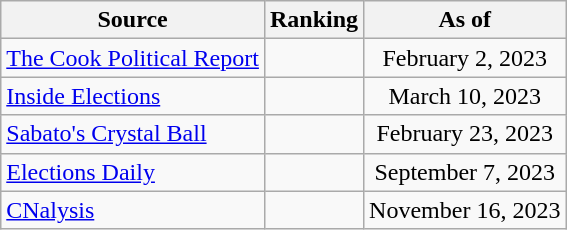<table class="wikitable" style="text-align:center">
<tr>
<th>Source</th>
<th>Ranking</th>
<th>As of</th>
</tr>
<tr>
<td align=left><a href='#'>The Cook Political Report</a></td>
<td></td>
<td>February 2, 2023</td>
</tr>
<tr>
<td align=left><a href='#'>Inside Elections</a></td>
<td></td>
<td>March 10, 2023</td>
</tr>
<tr>
<td align=left><a href='#'>Sabato's Crystal Ball</a></td>
<td></td>
<td>February 23, 2023</td>
</tr>
<tr>
<td align=left><a href='#'>Elections Daily</a></td>
<td></td>
<td>September 7, 2023</td>
</tr>
<tr>
<td align=left><a href='#'>CNalysis</a></td>
<td></td>
<td>November 16, 2023</td>
</tr>
</table>
